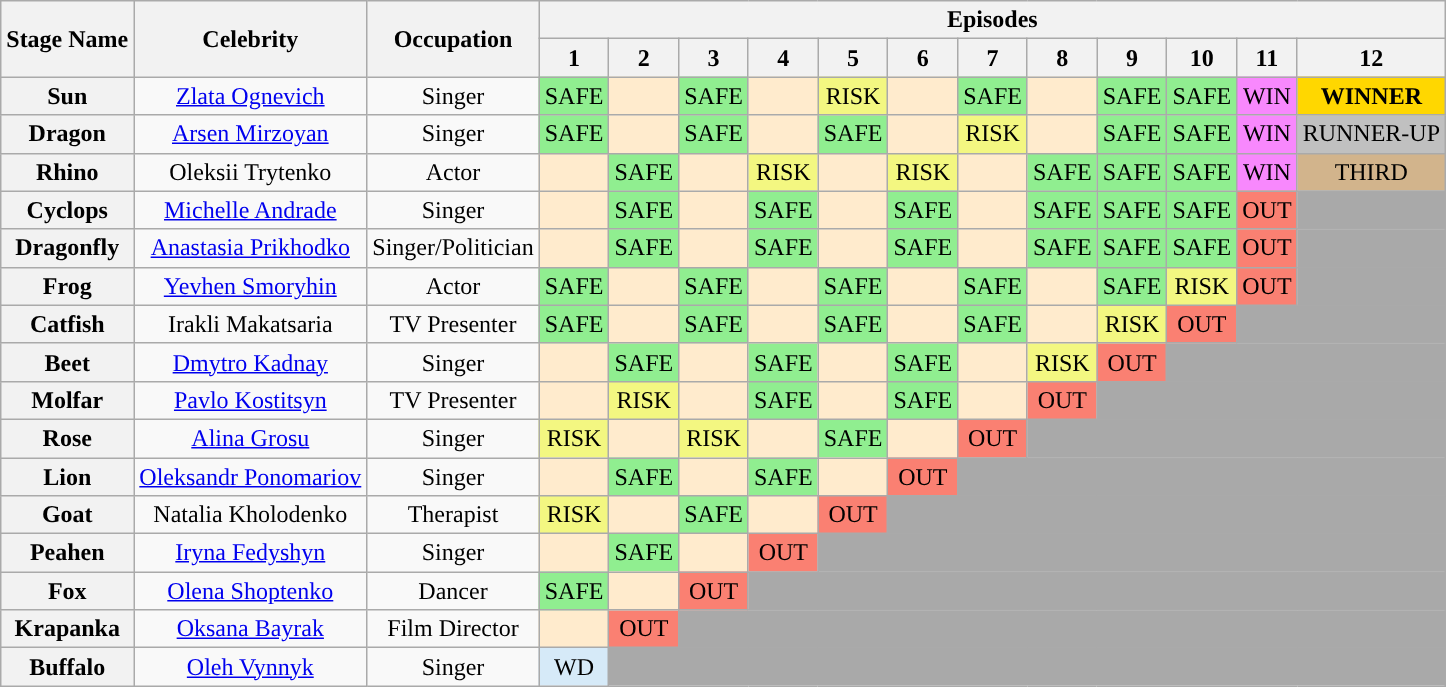<table class="wikitable" style="text-align:center">
<tr>
<th rowspan="2">Stage Name</th>
<th rowspan="2">Celebrity</th>
<th rowspan="2">Occupation</th>
<th colspan="12">Episodes</th>
</tr>
<tr>
<th>1</th>
<th>2</th>
<th>3</th>
<th>4</th>
<th>5</th>
<th>6</th>
<th>7</th>
<th>8</th>
<th>9</th>
<th>10</th>
<th>11</th>
<th>12</th>
</tr>
<tr>
<th>Sun</th>
<td><a href='#'>Zlata Ognevich</a></td>
<td>Singer</td>
<td bgcolor=lightgreen>SAFE</td>
<td bgcolor=#FFEBCD></td>
<td bgcolor=lightgreen>SAFE</td>
<td bgcolor=#FFEBCD></td>
<td bgcolor="#F3F781">RISK</td>
<td bgcolor=#FFEBCD></td>
<td bgcolor=lightgreen>SAFE</td>
<td bgcolor=#FFEBCD></td>
<td bgcolor=lightgreen>SAFE</td>
<td bgcolor=lightgreen>SAFE</td>
<td bgcolor="F888FD">WIN</td>
<td bgcolor=gold><strong>WINNER</strong></td>
</tr>
<tr>
<th>Dragon</th>
<td><a href='#'>Arsen Mirzoyan</a></td>
<td>Singer</td>
<td bgcolor=lightgreen>SAFE</td>
<td bgcolor=#FFEBCD></td>
<td bgcolor=lightgreen>SAFE</td>
<td bgcolor=#FFEBCD></td>
<td bgcolor=lightgreen>SAFE</td>
<td bgcolor=#FFEBCD></td>
<td bgcolor="#F3F781">RISK</td>
<td bgcolor=#FFEBCD></td>
<td bgcolor=lightgreen>SAFE</td>
<td bgcolor=lightgreen>SAFE</td>
<td bgcolor="F888FD">WIN</td>
<td bgcolor=silver>RUNNER-UP</td>
</tr>
<tr>
<th>Rhino</th>
<td>Oleksii Trytenko</td>
<td>Actor</td>
<td bgcolor=#FFEBCD></td>
<td bgcolor=lightgreen>SAFE</td>
<td bgcolor=#FFEBCD></td>
<td bgcolor="#F3F781">RISK</td>
<td bgcolor=#FFEBCD></td>
<td bgcolor="#F3F781">RISK</td>
<td bgcolor=#FFEBCD></td>
<td bgcolor=lightgreen>SAFE</td>
<td bgcolor=lightgreen>SAFE</td>
<td bgcolor=lightgreen>SAFE</td>
<td bgcolor="F888FD">WIN</td>
<td bgcolor=tan>THIRD</td>
</tr>
<tr>
<th>Cyclops</th>
<td><a href='#'>Michelle Andrade</a></td>
<td>Singer</td>
<td bgcolor=#FFEBCD></td>
<td bgcolor=lightgreen>SAFE</td>
<td bgcolor=#FFEBCD></td>
<td bgcolor=lightgreen>SAFE</td>
<td bgcolor=#FFEBCD></td>
<td bgcolor=lightgreen>SAFE</td>
<td bgcolor=#FFEBCD></td>
<td bgcolor=lightgreen>SAFE</td>
<td bgcolor=lightgreen>SAFE</td>
<td bgcolor=lightgreen>SAFE</td>
<td bgcolor=salmon>OUT</td>
<td style="background:darkgrey"></td>
</tr>
<tr>
<th>Dragonfly</th>
<td><a href='#'>Anastasia Prikhodko</a></td>
<td>Singer/Politician</td>
<td bgcolor=#FFEBCD></td>
<td bgcolor=lightgreen>SAFE</td>
<td bgcolor=#FFEBCD></td>
<td bgcolor=lightgreen>SAFE</td>
<td bgcolor=#FFEBCD></td>
<td bgcolor=lightgreen>SAFE</td>
<td bgcolor=#FFEBCD></td>
<td bgcolor=lightgreen>SAFE</td>
<td bgcolor=lightgreen>SAFE</td>
<td bgcolor=lightgreen>SAFE</td>
<td bgcolor=salmon>OUT</td>
<td style="background:darkgrey"></td>
</tr>
<tr>
<th>Frog</th>
<td><a href='#'>Yevhen Smoryhin</a></td>
<td>Actor</td>
<td bgcolor=lightgreen>SAFE</td>
<td bgcolor=#FFEBCD></td>
<td bgcolor=lightgreen>SAFE</td>
<td bgcolor=#FFEBCD></td>
<td bgcolor=lightgreen>SAFE</td>
<td bgcolor=#FFEBCD></td>
<td bgcolor=lightgreen>SAFE</td>
<td bgcolor=#FFEBCD></td>
<td bgcolor=lightgreen>SAFE</td>
<td bgcolor="#F3F781">RISK</td>
<td bgcolor=salmon>OUT</td>
<td style="background:darkgrey"></td>
</tr>
<tr>
<th>Catfish</th>
<td>Irakli Makatsaria</td>
<td>TV Presenter</td>
<td bgcolor=lightgreen>SAFE</td>
<td bgcolor=#FFEBCD></td>
<td bgcolor=lightgreen>SAFE</td>
<td bgcolor=#FFEBCD></td>
<td bgcolor=lightgreen>SAFE</td>
<td bgcolor=#FFEBCD></td>
<td bgcolor=lightgreen>SAFE</td>
<td bgcolor=#FFEBCD></td>
<td bgcolor="#F3F781">RISK</td>
<td bgcolor=salmon>OUT</td>
<td colspan="2" style="background:darkgrey"></td>
</tr>
<tr>
<th>Beet</th>
<td><a href='#'>Dmytro Kadnay</a></td>
<td>Singer</td>
<td bgcolor=#FFEBCD></td>
<td bgcolor=lightgreen>SAFE</td>
<td bgcolor=#FFEBCD></td>
<td bgcolor=lightgreen>SAFE</td>
<td bgcolor=#FFEBCD></td>
<td bgcolor=lightgreen>SAFE</td>
<td bgcolor=#FFEBCD></td>
<td bgcolor="#F3F781">RISK</td>
<td bgcolor=salmon>OUT</td>
<td colspan="3" style="background:darkgrey"></td>
</tr>
<tr>
<th>Molfar</th>
<td><a href='#'>Pavlo Kostitsyn</a></td>
<td>TV Presenter</td>
<td bgcolor=#FFEBCD></td>
<td bgcolor="#F3F781">RISK</td>
<td bgcolor=#FFEBCD></td>
<td bgcolor=lightgreen>SAFE</td>
<td bgcolor=#FFEBCD></td>
<td bgcolor=lightgreen>SAFE</td>
<td bgcolor=#FFEBCD></td>
<td bgcolor=salmon>OUT</td>
<td colspan="4" style="background:darkgrey"></td>
</tr>
<tr>
<th>Rose</th>
<td><a href='#'>Alina Grosu</a></td>
<td>Singer</td>
<td bgcolor="#F3F781">RISK</td>
<td bgcolor=#FFEBCD></td>
<td bgcolor="#F3F781">RISK</td>
<td bgcolor=#FFEBCD></td>
<td bgcolor=lightgreen>SAFE</td>
<td bgcolor=#FFEBCD></td>
<td bgcolor=salmon>OUT</td>
<td colspan="5" style="background:darkgrey"></td>
</tr>
<tr>
<th>Lion</th>
<td><a href='#'>Oleksandr Ponomariov</a></td>
<td>Singer</td>
<td bgcolor=#FFEBCD></td>
<td bgcolor=lightgreen>SAFE</td>
<td bgcolor=#FFEBCD></td>
<td bgcolor=lightgreen>SAFE</td>
<td bgcolor=#FFEBCD></td>
<td bgcolor=salmon>OUT</td>
<td colspan="6" style="background:darkgrey"></td>
</tr>
<tr>
<th>Goat</th>
<td>Natalia Kholodenko</td>
<td>Therapist</td>
<td bgcolor="#F3F781">RISK</td>
<td bgcolor=#FFEBCD></td>
<td bgcolor=lightgreen>SAFE</td>
<td bgcolor=#FFEBCD></td>
<td bgcolor=salmon>OUT</td>
<td colspan="7" style="background:darkgrey"></td>
</tr>
<tr>
<th>Peahen</th>
<td><a href='#'>Iryna Fedyshyn</a></td>
<td>Singer</td>
<td bgcolor=#FFEBCD></td>
<td bgcolor=lightgreen>SAFE</td>
<td bgcolor=#FFEBCD></td>
<td bgcolor=salmon>OUT</td>
<td colspan="8" style="background:darkgrey"></td>
</tr>
<tr>
<th>Fox</th>
<td><a href='#'>Olena Shoptenko</a></td>
<td>Dancer</td>
<td bgcolor=lightgreen>SAFE</td>
<td bgcolor=#FFEBCD></td>
<td bgcolor=salmon>OUT</td>
<td colspan="9" style="background:darkgrey"></td>
</tr>
<tr>
<th>Krapanka</th>
<td><a href='#'>Oksana Bayrak</a></td>
<td>Film Director</td>
<td bgcolor=#FFEBCD></td>
<td bgcolor=salmon>OUT</td>
<td colspan="10" style="background:darkgrey"></td>
</tr>
<tr>
<th>Buffalo</th>
<td><a href='#'>Oleh Vynnyk</a></td>
<td>Singer</td>
<td bgcolor="#D6EAF8">WD</td>
<td colspan="11" style="background:darkgrey"></td>
</tr>
</table>
